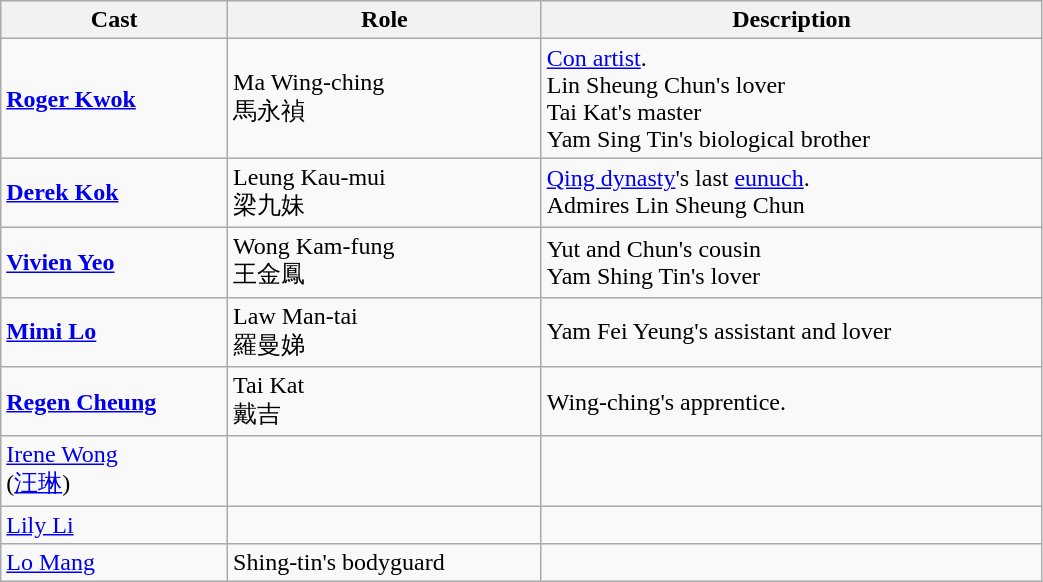<table class="wikitable" width="55%">
<tr>
<th>Cast</th>
<th>Role</th>
<th>Description</th>
</tr>
<tr>
<td><strong><a href='#'>Roger Kwok</a></strong></td>
<td>Ma Wing-ching<br>馬永禎</td>
<td><a href='#'>Con artist</a>. <br> Lin Sheung Chun's lover <br> Tai Kat's master <br> Yam Sing Tin's biological brother</td>
</tr>
<tr>
<td><strong><a href='#'>Derek Kok</a></strong></td>
<td>Leung Kau-mui<br>梁九妹</td>
<td><a href='#'>Qing dynasty</a>'s last <a href='#'>eunuch</a>. <br> Admires Lin Sheung Chun</td>
</tr>
<tr>
<td><strong><a href='#'>Vivien Yeo</a></strong></td>
<td>Wong Kam-fung<br>王金鳳</td>
<td>Yut and Chun's cousin <br> Yam Shing Tin's lover</td>
</tr>
<tr>
<td><strong><a href='#'>Mimi Lo</a></strong></td>
<td>Law Man-tai<br>羅曼娣</td>
<td>Yam Fei Yeung's assistant and lover</td>
</tr>
<tr>
<td><strong><a href='#'>Regen Cheung</a></strong></td>
<td>Tai Kat<br>戴吉</td>
<td>Wing-ching's apprentice.</td>
</tr>
<tr>
<td><a href='#'>Irene Wong</a><br>(<a href='#'>汪琳</a>)</td>
<td></td>
<td></td>
</tr>
<tr>
<td><a href='#'>Lily Li</a></td>
<td></td>
<td></td>
</tr>
<tr>
<td><a href='#'>Lo Mang</a></td>
<td>Shing-tin's bodyguard</td>
<td></td>
</tr>
</table>
